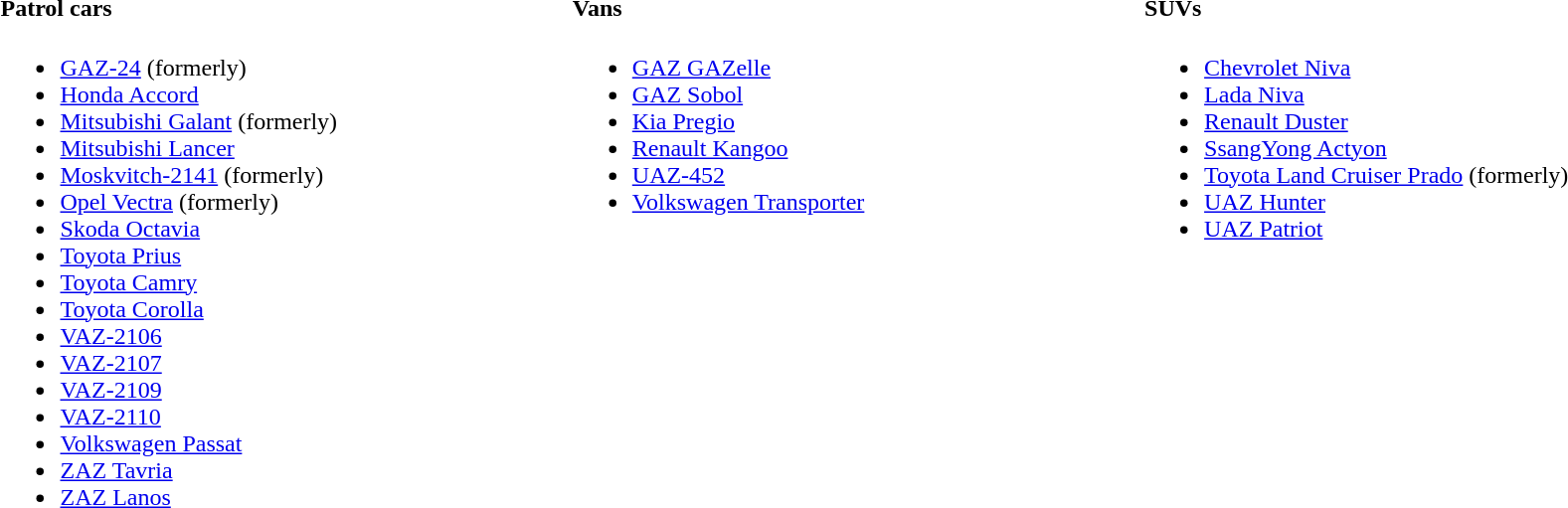<table>
<tr>
<td style="vertical-align:top; width:25%;"><br><h4>Patrol cars</h4><ul><li><a href='#'>GAZ-24</a> (formerly)</li><li><a href='#'>Honda Accord</a></li><li><a href='#'>Mitsubishi Galant</a> (formerly)</li><li><a href='#'>Mitsubishi Lancer</a></li><li><a href='#'>Moskvitch-2141</a> (formerly)</li><li><a href='#'>Opel Vectra</a> (formerly)</li><li><a href='#'>Skoda Octavia</a></li><li><a href='#'>Toyota Prius</a></li><li><a href='#'>Toyota Camry</a></li><li><a href='#'>Toyota Corolla</a></li><li><a href='#'>VAZ-2106</a></li><li><a href='#'>VAZ-2107</a></li><li><a href='#'>VAZ-2109</a></li><li><a href='#'>VAZ-2110</a></li><li><a href='#'>Volkswagen Passat</a></li><li><a href='#'>ZAZ Tavria</a></li><li><a href='#'>ZAZ Lanos</a></li></ul></td>
<td style="vertical-align:top; width:25%;"><br><h4>Vans</h4><ul><li><a href='#'>GAZ GAZelle</a></li><li><a href='#'>GAZ Sobol</a></li><li><a href='#'>Kia Pregio</a></li><li><a href='#'>Renault Kangoo</a></li><li><a href='#'>UAZ-452</a></li><li><a href='#'>Volkswagen Transporter</a></li></ul></td>
<td style="vertical-align:top; width:25%;"><br><h4>SUVs</h4><ul><li><a href='#'>Chevrolet Niva</a></li><li><a href='#'>Lada Niva</a></li><li><a href='#'>Renault Duster</a></li><li><a href='#'>SsangYong Actyon</a></li><li><a href='#'>Toyota Land Cruiser Prado</a> (formerly)</li><li><a href='#'>UAZ Hunter</a></li><li><a href='#'>UAZ Patriot</a></li></ul></td>
</tr>
</table>
